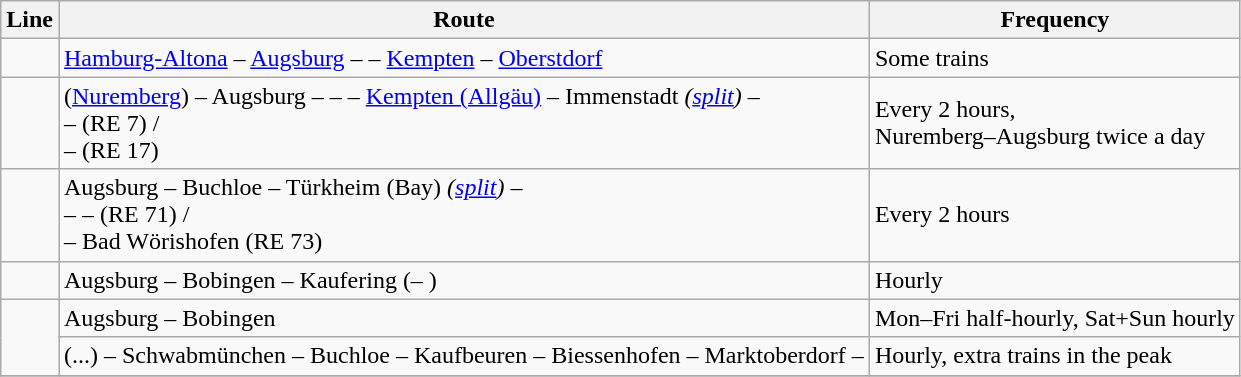<table class="wikitable">
<tr>
<th>Line</th>
<th>Route</th>
<th>Frequency</th>
</tr>
<tr>
<td></td>
<td><a href='#'>Hamburg-Altona</a> – <a href='#'>Augsburg</a> –  – <a href='#'>Kempten</a> – <a href='#'>Oberstdorf</a></td>
<td>Some trains</td>
</tr>
<tr>
<td style="text-align:center"><br></td>
<td>(<a href='#'>Nuremberg</a>) – Augsburg –  –  – <a href='#'>Kempten (Allgäu)</a> – Immenstadt <em>(<a href='#'>split</a>)</em> –<br>–  (RE 7) /<br>–  (RE 17)</td>
<td>Every 2 hours,<br>Nuremberg–Augsburg twice a day</td>
</tr>
<tr>
<td style="text-align:center"><br></td>
<td>Augsburg – Buchloe – Türkheim (Bay) <em>(<a href='#'>split</a>)</em> –<br>–  –  (RE 71) /<br>– Bad Wörishofen (RE 73)</td>
<td>Every 2 hours</td>
</tr>
<tr>
<td></td>
<td>Augsburg – Bobingen – Kaufering (– )</td>
<td>Hourly</td>
</tr>
<tr>
<td rowspan=2 style="text-align:center"></td>
<td>Augsburg – Bobingen</td>
<td>Mon–Fri half-hourly, Sat+Sun hourly</td>
</tr>
<tr>
<td>(...) – Schwabmünchen – Buchloe – Kaufbeuren – Biessenhofen – Marktoberdorf – </td>
<td>Hourly, extra trains in the peak</td>
</tr>
<tr>
</tr>
</table>
